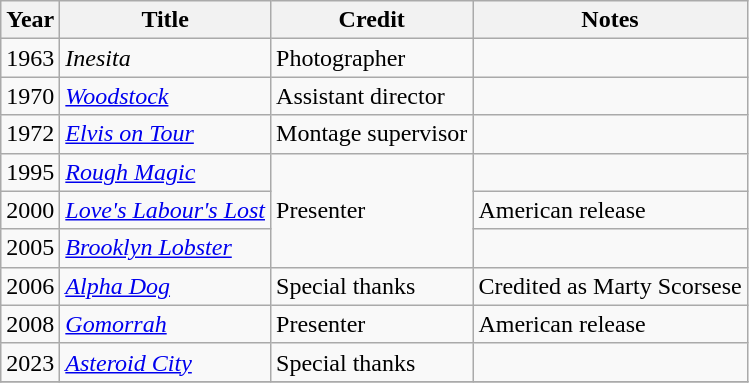<table class="wikitable">
<tr>
<th>Year</th>
<th>Title</th>
<th>Credit</th>
<th>Notes</th>
</tr>
<tr>
<td>1963</td>
<td><em>Inesita </em></td>
<td>Photographer</td>
<td></td>
</tr>
<tr>
<td>1970</td>
<td><em><a href='#'>Woodstock</a></em></td>
<td>Assistant director</td>
<td></td>
</tr>
<tr>
<td>1972</td>
<td><em><a href='#'>Elvis on Tour</a></em></td>
<td>Montage supervisor</td>
<td></td>
</tr>
<tr>
<td>1995</td>
<td><em><a href='#'>Rough Magic</a></em></td>
<td rowspan=3>Presenter</td>
<td></td>
</tr>
<tr>
<td>2000</td>
<td><em><a href='#'>Love's Labour's Lost</a></em></td>
<td>American release</td>
</tr>
<tr>
<td>2005</td>
<td><em><a href='#'>Brooklyn Lobster</a></em></td>
<td></td>
</tr>
<tr>
<td>2006</td>
<td><em><a href='#'>Alpha Dog</a></em></td>
<td>Special thanks</td>
<td>Credited as Marty Scorsese</td>
</tr>
<tr>
<td>2008</td>
<td><em><a href='#'>Gomorrah</a></em></td>
<td>Presenter</td>
<td>American release</td>
</tr>
<tr>
<td>2023</td>
<td><em><a href='#'>Asteroid City</a></em></td>
<td>Special thanks</td>
<td></td>
</tr>
<tr>
</tr>
</table>
